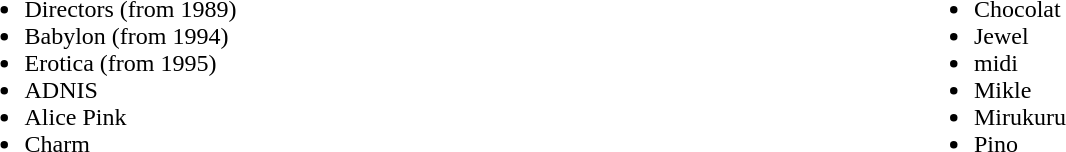<table>
<tr>
<td valign="top" width=50%><br><ul><li>Directors (from 1989)</li><li>Babylon (from 1994)</li><li>Erotica (from 1995)</li><li>ADNIS</li><li>Alice Pink</li><li>Charm</li></ul></td>
<td valign="top" width=22></td>
<td valign="top" width=50%><br><ul><li>Chocolat</li><li>Jewel</li><li>midi</li><li>Mikle</li><li>Mirukuru</li><li>Pino</li></ul></td>
</tr>
</table>
